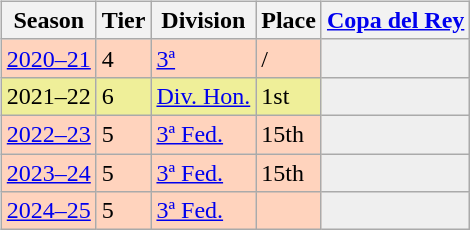<table>
<tr>
<td valign="top" width=0%><br><table class="wikitable">
<tr style="background:#f0f6fa;">
<th>Season</th>
<th>Tier</th>
<th>Division</th>
<th>Place</th>
<th><a href='#'>Copa del Rey</a></th>
</tr>
<tr>
<td style="background:#FFD3BD;"><a href='#'>2020–21</a></td>
<td style="background:#FFD3BD;">4</td>
<td style="background:#FFD3BD;"><a href='#'>3ª</a></td>
<td style="background:#FFD3BD;"> / </td>
<td style="background:#efefef;"></td>
</tr>
<tr>
<td style="background:#EFEF99;">2021–22</td>
<td style="background:#EFEF99;">6</td>
<td style="background:#EFEF99;"><a href='#'>Div. Hon.</a></td>
<td style="background:#EFEF99;">1st</td>
<th style="background:#efefef;"></th>
</tr>
<tr>
<td style="background:#FFD3BD;"><a href='#'>2022–23</a></td>
<td style="background:#FFD3BD;">5</td>
<td style="background:#FFD3BD;"><a href='#'>3ª Fed.</a></td>
<td style="background:#FFD3BD;">15th</td>
<th style="background:#efefef;"></th>
</tr>
<tr>
<td style="background:#FFD3BD;"><a href='#'>2023–24</a></td>
<td style="background:#FFD3BD;">5</td>
<td style="background:#FFD3BD;"><a href='#'>3ª Fed.</a></td>
<td style="background:#FFD3BD;">15th</td>
<th style="background:#efefef;"></th>
</tr>
<tr>
<td style="background:#FFD3BD;"><a href='#'>2024–25</a></td>
<td style="background:#FFD3BD;">5</td>
<td style="background:#FFD3BD;"><a href='#'>3ª Fed.</a></td>
<td style="background:#FFD3BD;"></td>
<th style="background:#efefef;"></th>
</tr>
</table>
</td>
</tr>
</table>
